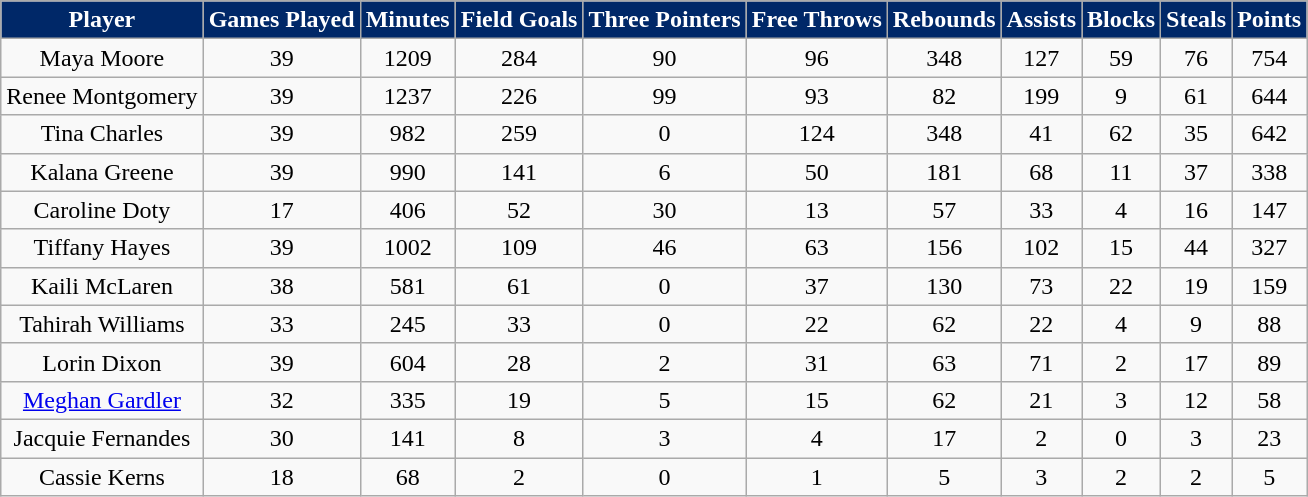<table class="wikitable sortable">
<tr align="center">
<th style="background:#002868;color:#FFFFFF;">Player</th>
<th style="background:#002868;color:#FFFFFF;">Games Played</th>
<th style="background:#002868;color:#FFFFFF;">Minutes</th>
<th style="background:#002868;color:#FFFFFF;">Field Goals</th>
<th style="background:#002868;color:#FFFFFF;">Three Pointers</th>
<th style="background:#002868;color:#FFFFFF;">Free Throws</th>
<th style="background:#002868;color:#FFFFFF;">Rebounds</th>
<th style="background:#002868;color:#FFFFFF;">Assists</th>
<th style="background:#002868;color:#FFFFFF;">Blocks</th>
<th style="background:#002868;color:#FFFFFF;">Steals</th>
<th style="background:#002868;color:#FFFFFF;">Points</th>
</tr>
<tr align="center" bgcolor="">
<td>Maya Moore</td>
<td>39</td>
<td>1209</td>
<td>284</td>
<td>90</td>
<td>96</td>
<td>348</td>
<td>127</td>
<td>59</td>
<td>76</td>
<td>754</td>
</tr>
<tr align="center" bgcolor="">
<td>Renee Montgomery</td>
<td>39</td>
<td>1237</td>
<td>226</td>
<td>99</td>
<td>93</td>
<td>82</td>
<td>199</td>
<td>9</td>
<td>61</td>
<td>644</td>
</tr>
<tr align="center" bgcolor="">
<td>Tina Charles</td>
<td>39</td>
<td>982</td>
<td>259</td>
<td>0</td>
<td>124</td>
<td>348</td>
<td>41</td>
<td>62</td>
<td>35</td>
<td>642</td>
</tr>
<tr align="center" bgcolor="">
<td>Kalana Greene</td>
<td>39</td>
<td>990</td>
<td>141</td>
<td>6</td>
<td>50</td>
<td>181</td>
<td>68</td>
<td>11</td>
<td>37</td>
<td>338</td>
</tr>
<tr align="center" bgcolor="">
<td>Caroline Doty</td>
<td>17</td>
<td>406</td>
<td>52</td>
<td>30</td>
<td>13</td>
<td>57</td>
<td>33</td>
<td>4</td>
<td>16</td>
<td>147</td>
</tr>
<tr align="center" bgcolor="">
<td>Tiffany Hayes</td>
<td>39</td>
<td>1002</td>
<td>109</td>
<td>46</td>
<td>63</td>
<td>156</td>
<td>102</td>
<td>15</td>
<td>44</td>
<td>327</td>
</tr>
<tr align="center" bgcolor="">
<td>Kaili McLaren</td>
<td>38</td>
<td>581</td>
<td>61</td>
<td>0</td>
<td>37</td>
<td>130</td>
<td>73</td>
<td>22</td>
<td>19</td>
<td>159</td>
</tr>
<tr align="center" bgcolor="">
<td>Tahirah Williams</td>
<td>33</td>
<td>245</td>
<td>33</td>
<td>0</td>
<td>22</td>
<td>62</td>
<td>22</td>
<td>4</td>
<td>9</td>
<td>88</td>
</tr>
<tr align="center" bgcolor="">
<td>Lorin Dixon</td>
<td>39</td>
<td>604</td>
<td>28</td>
<td>2</td>
<td>31</td>
<td>63</td>
<td>71</td>
<td>2</td>
<td>17</td>
<td>89</td>
</tr>
<tr align="center" bgcolor="">
<td><a href='#'>Meghan Gardler</a></td>
<td>32</td>
<td>335</td>
<td>19</td>
<td>5</td>
<td>15</td>
<td>62</td>
<td>21</td>
<td>3</td>
<td>12</td>
<td>58</td>
</tr>
<tr align="center" bgcolor="">
<td>Jacquie Fernandes</td>
<td>30</td>
<td>141</td>
<td>8</td>
<td>3</td>
<td>4</td>
<td>17</td>
<td>2</td>
<td>0</td>
<td>3</td>
<td>23</td>
</tr>
<tr align="center" bgcolor="">
<td>Cassie Kerns</td>
<td>18</td>
<td>68</td>
<td>2</td>
<td>0</td>
<td>1</td>
<td>5</td>
<td>3</td>
<td>2</td>
<td>2</td>
<td>5</td>
</tr>
</table>
